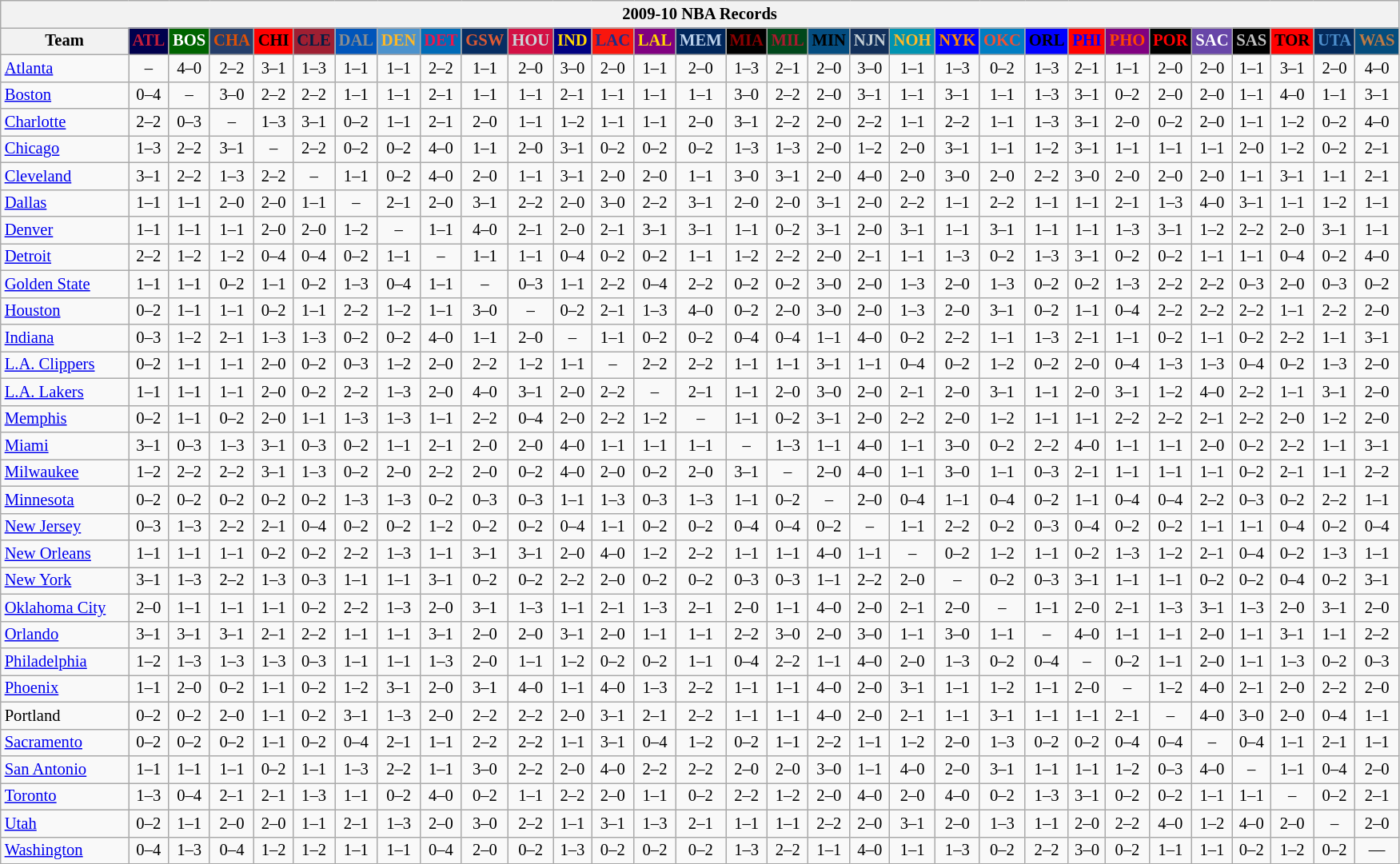<table class="wikitable mw-collapsible mw-collapsed" style="font-size:86%; text-align:center;">
<tr>
<th colspan=31>2009-10 NBA Records</th>
</tr>
<tr>
<th width=100>Team</th>
<th style="background:#00004d;color:#C41E3a;width=35">ATL</th>
<th style="background:#006400;color:#FFFFFF;width=35">BOS</th>
<th style="background:#253E6A;color:#DF5106;width=35">CHA</th>
<th style="background:#FF0000;color:#000000;width=35">CHI</th>
<th style="background:#9F1F32;color:#001D43;width=35">CLE</th>
<th style="background:#0055BA;color:#898D8F;width=35">DAL</th>
<th style="background:#4C92CC;color:#FDB827;width=35">DEN</th>
<th style="background:#006BB7;color:#ED164B;width=35">DET</th>
<th style="background:#072E63;color:#DC5A34;width=35">GSW</th>
<th style="background:#D31145;color:#CBD4D8;width=35">HOU</th>
<th style="background:#000080;color:#FFD700;width=35">IND</th>
<th style="background:#F9160D;color:#1A2E8B;width=35">LAC</th>
<th style="background:#800080;color:#FFD700;width=35">LAL</th>
<th style="background:#00265B;color:#BAD1EB;width=35">MEM</th>
<th style="background:#000000;color:#8B0000;width=35">MIA</th>
<th style="background:#00471B;color:#AC1A2F;width=35">MIL</th>
<th style="background:#044D80;color:#000000;width=35">MIN</th>
<th style="background:#12305B;color:#C4CED4;width=35">NJN</th>
<th style="background:#0093B1;color:#FDB827;width=35">NOH</th>
<th style="background:#0000FF;color:#FF8C00;width=35">NYK</th>
<th style="background:#007DC3;color:#F05033;width=35">OKC</th>
<th style="background:#0000FF;color:#000000;width=35">ORL</th>
<th style="background:#FF0000;color:#0000FF;width=35">PHI</th>
<th style="background:#800080;color:#FF4500;width=35">PHO</th>
<th style="background:#000000;color:#FF0000;width=35">POR</th>
<th style="background:#6846A8;color:#FFFFFF;width=35">SAC</th>
<th style="background:#000000;color:#C0C0C0;width=35">SAS</th>
<th style="background:#FF0000;color:#000000;width=35">TOR</th>
<th style="background:#042A5C;color:#4C8ECC;width=35">UTA</th>
<th style="background:#044D7D;color:#BC7A44;width=35">WAS</th>
</tr>
<tr>
<td style="text-align:left;"><a href='#'>Atlanta</a></td>
<td>–</td>
<td>4–0</td>
<td>2–2</td>
<td>3–1</td>
<td>1–3</td>
<td>1–1</td>
<td>1–1</td>
<td>2–2</td>
<td>1–1</td>
<td>2–0</td>
<td>3–0</td>
<td>2–0</td>
<td>1–1</td>
<td>2–0</td>
<td>1–3</td>
<td>2–1</td>
<td>2–0</td>
<td>3–0</td>
<td>1–1</td>
<td>1–3</td>
<td>0–2</td>
<td>1–3</td>
<td>2–1</td>
<td>1–1</td>
<td>2–0</td>
<td>2–0</td>
<td>1–1</td>
<td>3–1</td>
<td>2–0</td>
<td>4–0</td>
</tr>
<tr>
<td style="text-align:left;"><a href='#'>Boston</a></td>
<td>0–4</td>
<td>–</td>
<td>3–0</td>
<td>2–2</td>
<td>2–2</td>
<td>1–1</td>
<td>1–1</td>
<td>2–1</td>
<td>1–1</td>
<td>1–1</td>
<td>2–1</td>
<td>1–1</td>
<td>1–1</td>
<td>1–1</td>
<td>3–0</td>
<td>2–2</td>
<td>2–0</td>
<td>3–1</td>
<td>1–1</td>
<td>3–1</td>
<td>1–1</td>
<td>1–3</td>
<td>3–1</td>
<td>0–2</td>
<td>2–0</td>
<td>2–0</td>
<td>1–1</td>
<td>4–0</td>
<td>1–1</td>
<td>3–1</td>
</tr>
<tr>
<td style="text-align:left;"><a href='#'>Charlotte</a></td>
<td>2–2</td>
<td>0–3</td>
<td>–</td>
<td>1–3</td>
<td>3–1</td>
<td>0–2</td>
<td>1–1</td>
<td>2–1</td>
<td>2–0</td>
<td>1–1</td>
<td>1–2</td>
<td>1–1</td>
<td>1–1</td>
<td>2–0</td>
<td>3–1</td>
<td>2–2</td>
<td>2–0</td>
<td>2–2</td>
<td>1–1</td>
<td>2–2</td>
<td>1–1</td>
<td>1–3</td>
<td>3–1</td>
<td>2–0</td>
<td>0–2</td>
<td>2–0</td>
<td>1–1</td>
<td>1–2</td>
<td>0–2</td>
<td>4–0</td>
</tr>
<tr>
<td style="text-align:left;"><a href='#'>Chicago</a></td>
<td>1–3</td>
<td>2–2</td>
<td>3–1</td>
<td>–</td>
<td>2–2</td>
<td>0–2</td>
<td>0–2</td>
<td>4–0</td>
<td>1–1</td>
<td>2–0</td>
<td>3–1</td>
<td>0–2</td>
<td>0–2</td>
<td>0–2</td>
<td>1–3</td>
<td>1–3</td>
<td>2–0</td>
<td>1–2</td>
<td>2–0</td>
<td>3–1</td>
<td>1–1</td>
<td>1–2</td>
<td>3–1</td>
<td>1–1</td>
<td>1–1</td>
<td>1–1</td>
<td>2–0</td>
<td>1–2</td>
<td>0–2</td>
<td>2–1</td>
</tr>
<tr>
<td style="text-align:left;"><a href='#'>Cleveland</a></td>
<td>3–1</td>
<td>2–2</td>
<td>1–3</td>
<td>2–2</td>
<td>–</td>
<td>1–1</td>
<td>0–2</td>
<td>4–0</td>
<td>2–0</td>
<td>1–1</td>
<td>3–1</td>
<td>2–0</td>
<td>2–0</td>
<td>1–1</td>
<td>3–0</td>
<td>3–1</td>
<td>2–0</td>
<td>4–0</td>
<td>2–0</td>
<td>3–0</td>
<td>2–0</td>
<td>2–2</td>
<td>3–0</td>
<td>2–0</td>
<td>2–0</td>
<td>2–0</td>
<td>1–1</td>
<td>3–1</td>
<td>1–1</td>
<td>2–1</td>
</tr>
<tr>
<td style="text-align:left;"><a href='#'>Dallas</a></td>
<td>1–1</td>
<td>1–1</td>
<td>2–0</td>
<td>2–0</td>
<td>1–1</td>
<td>–</td>
<td>2–1</td>
<td>2–0</td>
<td>3–1</td>
<td>2–2</td>
<td>2–0</td>
<td>3–0</td>
<td>2–2</td>
<td>3–1</td>
<td>2–0</td>
<td>2–0</td>
<td>3–1</td>
<td>2–0</td>
<td>2–2</td>
<td>1–1</td>
<td>2–2</td>
<td>1–1</td>
<td>1–1</td>
<td>2–1</td>
<td>1–3</td>
<td>4–0</td>
<td>3–1</td>
<td>1–1</td>
<td>1–2</td>
<td>1–1</td>
</tr>
<tr>
<td style="text-align:left;"><a href='#'>Denver</a></td>
<td>1–1</td>
<td>1–1</td>
<td>1–1</td>
<td>2–0</td>
<td>2–0</td>
<td>1–2</td>
<td>–</td>
<td>1–1</td>
<td>4–0</td>
<td>2–1</td>
<td>2–0</td>
<td>2–1</td>
<td>3–1</td>
<td>3–1</td>
<td>1–1</td>
<td>0–2</td>
<td>3–1</td>
<td>2–0</td>
<td>3–1</td>
<td>1–1</td>
<td>3–1</td>
<td>1–1</td>
<td>1–1</td>
<td>1–3</td>
<td>3–1</td>
<td>1–2</td>
<td>2–2</td>
<td>2–0</td>
<td>3–1</td>
<td>1–1</td>
</tr>
<tr>
<td style="text-align:left;"><a href='#'>Detroit</a></td>
<td>2–2</td>
<td>1–2</td>
<td>1–2</td>
<td>0–4</td>
<td>0–4</td>
<td>0–2</td>
<td>1–1</td>
<td>–</td>
<td>1–1</td>
<td>1–1</td>
<td>0–4</td>
<td>0–2</td>
<td>0–2</td>
<td>1–1</td>
<td>1–2</td>
<td>2–2</td>
<td>2–0</td>
<td>2–1</td>
<td>1–1</td>
<td>1–3</td>
<td>0–2</td>
<td>1–3</td>
<td>3–1</td>
<td>0–2</td>
<td>0–2</td>
<td>1–1</td>
<td>1–1</td>
<td>0–4</td>
<td>0–2</td>
<td>4–0</td>
</tr>
<tr>
<td style="text-align:left;"><a href='#'>Golden State</a></td>
<td>1–1</td>
<td>1–1</td>
<td>0–2</td>
<td>1–1</td>
<td>0–2</td>
<td>1–3</td>
<td>0–4</td>
<td>1–1</td>
<td>–</td>
<td>0–3</td>
<td>1–1</td>
<td>2–2</td>
<td>0–4</td>
<td>2–2</td>
<td>0–2</td>
<td>0–2</td>
<td>3–0</td>
<td>2–0</td>
<td>1–3</td>
<td>2–0</td>
<td>1–3</td>
<td>0–2</td>
<td>0–2</td>
<td>1–3</td>
<td>2–2</td>
<td>2–2</td>
<td>0–3</td>
<td>2–0</td>
<td>0–3</td>
<td>0–2</td>
</tr>
<tr>
<td style="text-align:left;"><a href='#'>Houston</a></td>
<td>0–2</td>
<td>1–1</td>
<td>1–1</td>
<td>0–2</td>
<td>1–1</td>
<td>2–2</td>
<td>1–2</td>
<td>1–1</td>
<td>3–0</td>
<td>–</td>
<td>0–2</td>
<td>2–1</td>
<td>1–3</td>
<td>4–0</td>
<td>0–2</td>
<td>2–0</td>
<td>3–0</td>
<td>2–0</td>
<td>1–3</td>
<td>2–0</td>
<td>3–1</td>
<td>0–2</td>
<td>1–1</td>
<td>0–4</td>
<td>2–2</td>
<td>2–2</td>
<td>2–2</td>
<td>1–1</td>
<td>2–2</td>
<td>2–0</td>
</tr>
<tr>
<td style="text-align:left;"><a href='#'>Indiana</a></td>
<td>0–3</td>
<td>1–2</td>
<td>2–1</td>
<td>1–3</td>
<td>1–3</td>
<td>0–2</td>
<td>0–2</td>
<td>4–0</td>
<td>1–1</td>
<td>2–0</td>
<td>–</td>
<td>1–1</td>
<td>0–2</td>
<td>0–2</td>
<td>0–4</td>
<td>0–4</td>
<td>1–1</td>
<td>4–0</td>
<td>0–2</td>
<td>2–2</td>
<td>1–1</td>
<td>1–3</td>
<td>2–1</td>
<td>1–1</td>
<td>0–2</td>
<td>1–1</td>
<td>0–2</td>
<td>2–2</td>
<td>1–1</td>
<td>3–1</td>
</tr>
<tr>
<td style="text-align:left;"><a href='#'>L.A. Clippers</a></td>
<td>0–2</td>
<td>1–1</td>
<td>1–1</td>
<td>2–0</td>
<td>0–2</td>
<td>0–3</td>
<td>1–2</td>
<td>2–0</td>
<td>2–2</td>
<td>1–2</td>
<td>1–1</td>
<td>–</td>
<td>2–2</td>
<td>2–2</td>
<td>1–1</td>
<td>1–1</td>
<td>3–1</td>
<td>1–1</td>
<td>0–4</td>
<td>0–2</td>
<td>1–2</td>
<td>0–2</td>
<td>2–0</td>
<td>0–4</td>
<td>1–3</td>
<td>1–3</td>
<td>0–4</td>
<td>0–2</td>
<td>1–3</td>
<td>2–0</td>
</tr>
<tr>
<td style="text-align:left;"><a href='#'>L.A. Lakers</a></td>
<td>1–1</td>
<td>1–1</td>
<td>1–1</td>
<td>2–0</td>
<td>0–2</td>
<td>2–2</td>
<td>1–3</td>
<td>2–0</td>
<td>4–0</td>
<td>3–1</td>
<td>2–0</td>
<td>2–2</td>
<td>–</td>
<td>2–1</td>
<td>1–1</td>
<td>2–0</td>
<td>3–0</td>
<td>2–0</td>
<td>2–1</td>
<td>2–0</td>
<td>3–1</td>
<td>1–1</td>
<td>2–0</td>
<td>3–1</td>
<td>1–2</td>
<td>4–0</td>
<td>2–2</td>
<td>1–1</td>
<td>3–1</td>
<td>2–0</td>
</tr>
<tr>
<td style="text-align:left;"><a href='#'>Memphis</a></td>
<td>0–2</td>
<td>1–1</td>
<td>0–2</td>
<td>2–0</td>
<td>1–1</td>
<td>1–3</td>
<td>1–3</td>
<td>1–1</td>
<td>2–2</td>
<td>0–4</td>
<td>2–0</td>
<td>2–2</td>
<td>1–2</td>
<td>–</td>
<td>1–1</td>
<td>0–2</td>
<td>3–1</td>
<td>2–0</td>
<td>2–2</td>
<td>2–0</td>
<td>1–2</td>
<td>1–1</td>
<td>1–1</td>
<td>2–2</td>
<td>2–2</td>
<td>2–1</td>
<td>2–2</td>
<td>2–0</td>
<td>1–2</td>
<td>2–0</td>
</tr>
<tr>
<td style="text-align:left;"><a href='#'>Miami</a></td>
<td>3–1</td>
<td>0–3</td>
<td>1–3</td>
<td>3–1</td>
<td>0–3</td>
<td>0–2</td>
<td>1–1</td>
<td>2–1</td>
<td>2–0</td>
<td>2–0</td>
<td>4–0</td>
<td>1–1</td>
<td>1–1</td>
<td>1–1</td>
<td>–</td>
<td>1–3</td>
<td>1–1</td>
<td>4–0</td>
<td>1–1</td>
<td>3–0</td>
<td>0–2</td>
<td>2–2</td>
<td>4–0</td>
<td>1–1</td>
<td>1–1</td>
<td>2–0</td>
<td>0–2</td>
<td>2–2</td>
<td>1–1</td>
<td>3–1</td>
</tr>
<tr>
<td style="text-align:left;"><a href='#'>Milwaukee</a></td>
<td>1–2</td>
<td>2–2</td>
<td>2–2</td>
<td>3–1</td>
<td>1–3</td>
<td>0–2</td>
<td>2–0</td>
<td>2–2</td>
<td>2–0</td>
<td>0–2</td>
<td>4–0</td>
<td>2–0</td>
<td>0–2</td>
<td>2–0</td>
<td>3–1</td>
<td>–</td>
<td>2–0</td>
<td>4–0</td>
<td>1–1</td>
<td>3–0</td>
<td>1–1</td>
<td>0–3</td>
<td>2–1</td>
<td>1–1</td>
<td>1–1</td>
<td>1–1</td>
<td>0–2</td>
<td>2–1</td>
<td>1–1</td>
<td>2–2</td>
</tr>
<tr>
<td style="text-align:left;"><a href='#'>Minnesota</a></td>
<td>0–2</td>
<td>0–2</td>
<td>0–2</td>
<td>0–2</td>
<td>0–2</td>
<td>1–3</td>
<td>1–3</td>
<td>0–2</td>
<td>0–3</td>
<td>0–3</td>
<td>1–1</td>
<td>1–3</td>
<td>0–3</td>
<td>1–3</td>
<td>1–1</td>
<td>0–2</td>
<td>–</td>
<td>2–0</td>
<td>0–4</td>
<td>1–1</td>
<td>0–4</td>
<td>0–2</td>
<td>1–1</td>
<td>0–4</td>
<td>0–4</td>
<td>2–2</td>
<td>0–3</td>
<td>0–2</td>
<td>2–2</td>
<td>1–1</td>
</tr>
<tr>
<td style="text-align:left;"><a href='#'>New Jersey</a></td>
<td>0–3</td>
<td>1–3</td>
<td>2–2</td>
<td>2–1</td>
<td>0–4</td>
<td>0–2</td>
<td>0–2</td>
<td>1–2</td>
<td>0–2</td>
<td>0–2</td>
<td>0–4</td>
<td>1–1</td>
<td>0–2</td>
<td>0–2</td>
<td>0–4</td>
<td>0–4</td>
<td>0–2</td>
<td>–</td>
<td>1–1</td>
<td>2–2</td>
<td>0–2</td>
<td>0–3</td>
<td>0–4</td>
<td>0–2</td>
<td>0–2</td>
<td>1–1</td>
<td>1–1</td>
<td>0–4</td>
<td>0–2</td>
<td>0–4</td>
</tr>
<tr>
<td style="text-align:left;"><a href='#'>New Orleans</a></td>
<td>1–1</td>
<td>1–1</td>
<td>1–1</td>
<td>0–2</td>
<td>0–2</td>
<td>2–2</td>
<td>1–3</td>
<td>1–1</td>
<td>3–1</td>
<td>3–1</td>
<td>2–0</td>
<td>4–0</td>
<td>1–2</td>
<td>2–2</td>
<td>1–1</td>
<td>1–1</td>
<td>4–0</td>
<td>1–1</td>
<td>–</td>
<td>0–2</td>
<td>1–2</td>
<td>1–1</td>
<td>0–2</td>
<td>1–3</td>
<td>1–2</td>
<td>2–1</td>
<td>0–4</td>
<td>0–2</td>
<td>1–3</td>
<td>1–1</td>
</tr>
<tr>
<td style="text-align:left;"><a href='#'>New York</a></td>
<td>3–1</td>
<td>1–3</td>
<td>2–2</td>
<td>1–3</td>
<td>0–3</td>
<td>1–1</td>
<td>1–1</td>
<td>3–1</td>
<td>0–2</td>
<td>0–2</td>
<td>2–2</td>
<td>2–0</td>
<td>0–2</td>
<td>0–2</td>
<td>0–3</td>
<td>0–3</td>
<td>1–1</td>
<td>2–2</td>
<td>2–0</td>
<td>–</td>
<td>0–2</td>
<td>0–3</td>
<td>3–1</td>
<td>1–1</td>
<td>1–1</td>
<td>0–2</td>
<td>0–2</td>
<td>0–4</td>
<td>0–2</td>
<td>3–1</td>
</tr>
<tr>
<td style="text-align:left;"><a href='#'>Oklahoma City</a></td>
<td>2–0</td>
<td>1–1</td>
<td>1–1</td>
<td>1–1</td>
<td>0–2</td>
<td>2–2</td>
<td>1–3</td>
<td>2–0</td>
<td>3–1</td>
<td>1–3</td>
<td>1–1</td>
<td>2–1</td>
<td>1–3</td>
<td>2–1</td>
<td>2–0</td>
<td>1–1</td>
<td>4–0</td>
<td>2–0</td>
<td>2–1</td>
<td>2–0</td>
<td>–</td>
<td>1–1</td>
<td>2–0</td>
<td>2–1</td>
<td>1–3</td>
<td>3–1</td>
<td>1–3</td>
<td>2–0</td>
<td>3–1</td>
<td>2–0</td>
</tr>
<tr>
<td style="text-align:left;"><a href='#'>Orlando</a></td>
<td>3–1</td>
<td>3–1</td>
<td>3–1</td>
<td>2–1</td>
<td>2–2</td>
<td>1–1</td>
<td>1–1</td>
<td>3–1</td>
<td>2–0</td>
<td>2–0</td>
<td>3–1</td>
<td>2–0</td>
<td>1–1</td>
<td>1–1</td>
<td>2–2</td>
<td>3–0</td>
<td>2–0</td>
<td>3–0</td>
<td>1–1</td>
<td>3–0</td>
<td>1–1</td>
<td>–</td>
<td>4–0</td>
<td>1–1</td>
<td>1–1</td>
<td>2–0</td>
<td>1–1</td>
<td>3–1</td>
<td>1–1</td>
<td>2–2</td>
</tr>
<tr>
<td style="text-align:left;"><a href='#'>Philadelphia</a></td>
<td>1–2</td>
<td>1–3</td>
<td>1–3</td>
<td>1–3</td>
<td>0–3</td>
<td>1–1</td>
<td>1–1</td>
<td>1–3</td>
<td>2–0</td>
<td>1–1</td>
<td>1–2</td>
<td>0–2</td>
<td>0–2</td>
<td>1–1</td>
<td>0–4</td>
<td>2–2</td>
<td>1–1</td>
<td>4–0</td>
<td>2–0</td>
<td>1–3</td>
<td>0–2</td>
<td>0–4</td>
<td>–</td>
<td>0–2</td>
<td>1–1</td>
<td>2–0</td>
<td>1–1</td>
<td>1–3</td>
<td>0–2</td>
<td>0–3</td>
</tr>
<tr>
<td style="text-align:left;"><a href='#'>Phoenix</a></td>
<td>1–1</td>
<td>2–0</td>
<td>0–2</td>
<td>1–1</td>
<td>0–2</td>
<td>1–2</td>
<td>3–1</td>
<td>2–0</td>
<td>3–1</td>
<td>4–0</td>
<td>1–1</td>
<td>4–0</td>
<td>1–3</td>
<td>2–2</td>
<td>1–1</td>
<td>1–1</td>
<td>4–0</td>
<td>2–0</td>
<td>3–1</td>
<td>1–1</td>
<td>1–2</td>
<td>1–1</td>
<td>2–0</td>
<td>–</td>
<td>1–2</td>
<td>4–0</td>
<td>2–1</td>
<td>2–0</td>
<td>2–2</td>
<td>2–0</td>
</tr>
<tr>
<td style="text-align:left;">Portland</td>
<td>0–2</td>
<td>0–2</td>
<td>2–0</td>
<td>1–1</td>
<td>0–2</td>
<td>3–1</td>
<td>1–3</td>
<td>2–0</td>
<td>2–2</td>
<td>2–2</td>
<td>2–0</td>
<td>3–1</td>
<td>2–1</td>
<td>2–2</td>
<td>1–1</td>
<td>1–1</td>
<td>4–0</td>
<td>2–0</td>
<td>2–1</td>
<td>1–1</td>
<td>3–1</td>
<td>1–1</td>
<td>1–1</td>
<td>2–1</td>
<td>–</td>
<td>4–0</td>
<td>3–0</td>
<td>2–0</td>
<td>0–4</td>
<td>1–1</td>
</tr>
<tr>
<td style="text-align:left;"><a href='#'>Sacramento</a></td>
<td>0–2</td>
<td>0–2</td>
<td>0–2</td>
<td>1–1</td>
<td>0–2</td>
<td>0–4</td>
<td>2–1</td>
<td>1–1</td>
<td>2–2</td>
<td>2–2</td>
<td>1–1</td>
<td>3–1</td>
<td>0–4</td>
<td>1–2</td>
<td>0–2</td>
<td>1–1</td>
<td>2–2</td>
<td>1–1</td>
<td>1–2</td>
<td>2–0</td>
<td>1–3</td>
<td>0–2</td>
<td>0–2</td>
<td>0–4</td>
<td>0–4</td>
<td>–</td>
<td>0–4</td>
<td>1–1</td>
<td>2–1</td>
<td>1–1</td>
</tr>
<tr>
<td style="text-align:left;"><a href='#'>San Antonio</a></td>
<td>1–1</td>
<td>1–1</td>
<td>1–1</td>
<td>0–2</td>
<td>1–1</td>
<td>1–3</td>
<td>2–2</td>
<td>1–1</td>
<td>3–0</td>
<td>2–2</td>
<td>2–0</td>
<td>4–0</td>
<td>2–2</td>
<td>2–2</td>
<td>2–0</td>
<td>2–0</td>
<td>3–0</td>
<td>1–1</td>
<td>4–0</td>
<td>2–0</td>
<td>3–1</td>
<td>1–1</td>
<td>1–1</td>
<td>1–2</td>
<td>0–3</td>
<td>4–0</td>
<td>–</td>
<td>1–1</td>
<td>0–4</td>
<td>2–0</td>
</tr>
<tr>
<td style="text-align:left;"><a href='#'>Toronto</a></td>
<td>1–3</td>
<td>0–4</td>
<td>2–1</td>
<td>2–1</td>
<td>1–3</td>
<td>1–1</td>
<td>0–2</td>
<td>4–0</td>
<td>0–2</td>
<td>1–1</td>
<td>2–2</td>
<td>2–0</td>
<td>1–1</td>
<td>0–2</td>
<td>2–2</td>
<td>1–2</td>
<td>2–0</td>
<td>4–0</td>
<td>2–0</td>
<td>4–0</td>
<td>0–2</td>
<td>1–3</td>
<td>3–1</td>
<td>0–2</td>
<td>0–2</td>
<td>1–1</td>
<td>1–1</td>
<td>–</td>
<td>0–2</td>
<td>2–1</td>
</tr>
<tr>
<td style="text-align:left;"><a href='#'>Utah</a></td>
<td>0–2</td>
<td>1–1</td>
<td>2–0</td>
<td>2–0</td>
<td>1–1</td>
<td>2–1</td>
<td>1–3</td>
<td>2–0</td>
<td>3–0</td>
<td>2–2</td>
<td>1–1</td>
<td>3–1</td>
<td>1–3</td>
<td>2–1</td>
<td>1–1</td>
<td>1–1</td>
<td>2–2</td>
<td>2–0</td>
<td>3–1</td>
<td>2–0</td>
<td>1–3</td>
<td>1–1</td>
<td>2–0</td>
<td>2–2</td>
<td>4–0</td>
<td>1–2</td>
<td>4–0</td>
<td>2–0</td>
<td>–</td>
<td>2–0</td>
</tr>
<tr>
<td style="text-align:left;"><a href='#'>Washington</a></td>
<td>0–4</td>
<td>1–3</td>
<td>0–4</td>
<td>1–2</td>
<td>1–2</td>
<td>1–1</td>
<td>1–1</td>
<td>0–4</td>
<td>2–0</td>
<td>0–2</td>
<td>1–3</td>
<td>0–2</td>
<td>0–2</td>
<td>0–2</td>
<td>1–3</td>
<td>2–2</td>
<td>1–1</td>
<td>4–0</td>
<td>1–1</td>
<td>1–3</td>
<td>0–2</td>
<td>2–2</td>
<td>3–0</td>
<td>0–2</td>
<td>1–1</td>
<td>1–1</td>
<td>0–2</td>
<td>1–2</td>
<td>0–2</td>
<td>—</td>
</tr>
</table>
